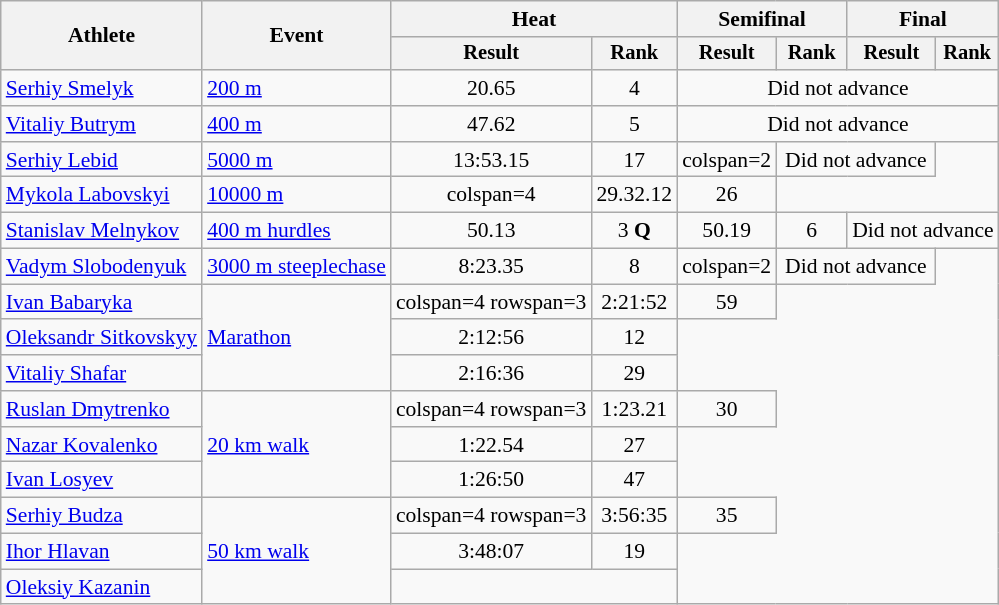<table class="wikitable" style="font-size:90%">
<tr>
<th rowspan="2">Athlete</th>
<th rowspan="2">Event</th>
<th colspan="2">Heat</th>
<th colspan="2">Semifinal</th>
<th colspan="2">Final</th>
</tr>
<tr style="font-size:95%">
<th>Result</th>
<th>Rank</th>
<th>Result</th>
<th>Rank</th>
<th>Result</th>
<th>Rank</th>
</tr>
<tr align=center>
<td align=left><a href='#'>Serhiy Smelyk</a></td>
<td align=left><a href='#'>200 m</a></td>
<td>20.65</td>
<td>4</td>
<td colspan=4>Did not advance</td>
</tr>
<tr align=center>
<td align=left><a href='#'>Vitaliy Butrym</a></td>
<td align=left><a href='#'>400 m</a></td>
<td>47.62</td>
<td>5</td>
<td colspan=4>Did not advance</td>
</tr>
<tr align=center>
<td align=left><a href='#'>Serhiy Lebid</a></td>
<td align=left><a href='#'>5000 m</a></td>
<td>13:53.15</td>
<td>17</td>
<td>colspan=2 </td>
<td colspan=2>Did not advance</td>
</tr>
<tr align=center>
<td align=left><a href='#'>Mykola Labovskyi</a></td>
<td align=left><a href='#'>10000 m</a></td>
<td>colspan=4 </td>
<td>29.32.12</td>
<td>26</td>
</tr>
<tr align=center>
<td align=left><a href='#'>Stanislav Melnykov</a></td>
<td align=left><a href='#'>400 m hurdles</a></td>
<td>50.13</td>
<td>3 <strong>Q</strong></td>
<td>50.19</td>
<td>6</td>
<td colspan=2>Did not advance</td>
</tr>
<tr align=center>
<td align=left><a href='#'>Vadym Slobodenyuk</a></td>
<td align=left><a href='#'>3000 m steeplechase</a></td>
<td>8:23.35</td>
<td>8</td>
<td>colspan=2 </td>
<td colspan=2>Did not advance</td>
</tr>
<tr align=center>
<td align=left><a href='#'>Ivan Babaryka</a></td>
<td align=left rowspan=3><a href='#'>Marathon</a></td>
<td>colspan=4 rowspan=3 </td>
<td>2:21:52</td>
<td>59</td>
</tr>
<tr align=center>
<td align=left><a href='#'>Oleksandr Sitkovskyy</a></td>
<td>2:12:56</td>
<td>12</td>
</tr>
<tr align=center>
<td align=left><a href='#'>Vitaliy Shafar</a></td>
<td>2:16:36</td>
<td>29</td>
</tr>
<tr align=center>
<td align=left><a href='#'>Ruslan Dmytrenko</a></td>
<td align=left rowspan=3><a href='#'>20 km walk</a></td>
<td>colspan=4 rowspan=3 </td>
<td>1:23.21</td>
<td>30</td>
</tr>
<tr align=center>
<td align=left><a href='#'>Nazar Kovalenko</a></td>
<td>1:22.54</td>
<td>27</td>
</tr>
<tr align=center>
<td align=left><a href='#'>Ivan Losyev</a></td>
<td>1:26:50</td>
<td>47</td>
</tr>
<tr align=center>
<td align=left><a href='#'>Serhiy Budza</a></td>
<td align=left rowspan=3><a href='#'>50 km walk</a></td>
<td>colspan=4 rowspan=3 </td>
<td>3:56:35</td>
<td>35</td>
</tr>
<tr align=center>
<td align=left><a href='#'>Ihor Hlavan</a></td>
<td>3:48:07</td>
<td>19</td>
</tr>
<tr align=center>
<td align=left><a href='#'>Oleksiy Kazanin</a></td>
<td colspan=2></td>
</tr>
</table>
